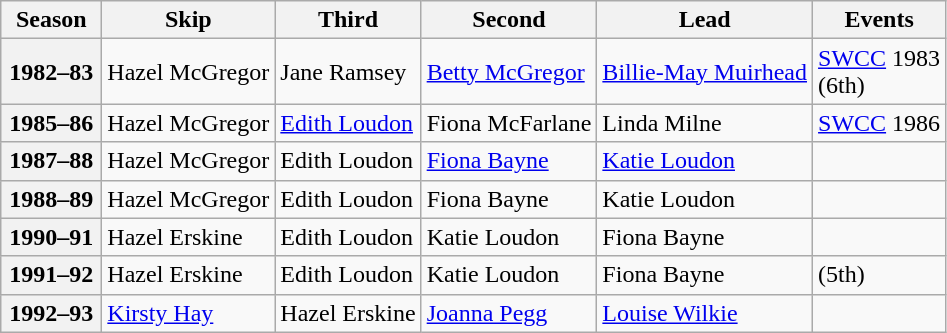<table class="wikitable">
<tr>
<th scope="col" width=60>Season</th>
<th scope="col">Skip</th>
<th scope="col">Third</th>
<th scope="col">Second</th>
<th scope="col">Lead</th>
<th scope="col">Events</th>
</tr>
<tr>
<th scope="row">1982–83</th>
<td>Hazel McGregor</td>
<td>Jane Ramsey</td>
<td><a href='#'>Betty McGregor</a></td>
<td><a href='#'>Billie-May Muirhead</a></td>
<td><a href='#'>SWCC</a> 1983 <br> (6th)</td>
</tr>
<tr>
<th scope="row">1985–86</th>
<td>Hazel McGregor</td>
<td><a href='#'>Edith Loudon</a></td>
<td>Fiona McFarlane</td>
<td>Linda Milne</td>
<td><a href='#'>SWCC</a> 1986 </td>
</tr>
<tr>
<th scope="row">1987–88</th>
<td>Hazel McGregor</td>
<td>Edith Loudon</td>
<td><a href='#'>Fiona Bayne</a></td>
<td><a href='#'>Katie Loudon</a></td>
<td></td>
</tr>
<tr>
<th scope="row">1988–89</th>
<td>Hazel McGregor</td>
<td>Edith Loudon</td>
<td>Fiona Bayne</td>
<td>Katie Loudon</td>
<td> </td>
</tr>
<tr>
<th scope="row">1990–91</th>
<td>Hazel Erskine</td>
<td>Edith Loudon</td>
<td>Katie Loudon</td>
<td>Fiona Bayne</td>
<td> </td>
</tr>
<tr>
<th scope="row">1991–92</th>
<td>Hazel Erskine</td>
<td>Edith Loudon</td>
<td>Katie Loudon</td>
<td>Fiona Bayne</td>
<td> (5th)</td>
</tr>
<tr>
<th scope="row">1992–93</th>
<td><a href='#'>Kirsty Hay</a></td>
<td>Hazel Erskine</td>
<td><a href='#'>Joanna Pegg</a></td>
<td><a href='#'>Louise Wilkie</a></td>
<td> </td>
</tr>
</table>
